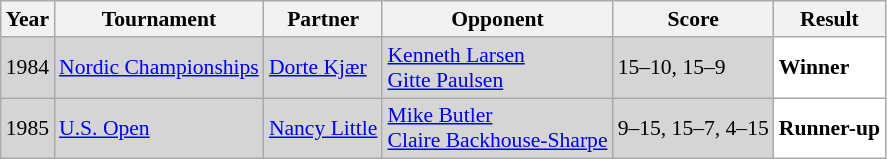<table class="sortable wikitable" style="font-size: 90%;">
<tr>
<th>Year</th>
<th>Tournament</th>
<th>Partner</th>
<th>Opponent</th>
<th>Score</th>
<th>Result</th>
</tr>
<tr style="background:#D5D5D5">
<td align="center">1984</td>
<td><a href='#'>Nordic Championships</a></td>
<td> <a href='#'>Dorte Kjær</a></td>
<td> <a href='#'>Kenneth Larsen</a><br> <a href='#'>Gitte Paulsen</a></td>
<td>15–10, 15–9</td>
<td style="text-align:left; background:white"> <strong>Winner</strong></td>
</tr>
<tr style="background:#D5D5D5">
<td align="center">1985</td>
<td><a href='#'>U.S. Open</a></td>
<td> <a href='#'>Nancy Little</a></td>
<td> <a href='#'>Mike Butler</a><br> <a href='#'>Claire Backhouse-Sharpe</a></td>
<td>9–15, 15–7, 4–15</td>
<td style="text-align:left; background:white"> <strong>Runner-up</strong></td>
</tr>
</table>
